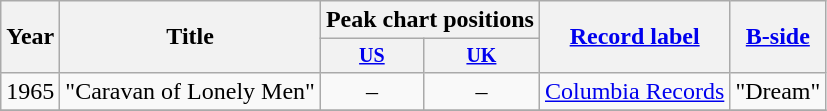<table class="wikitable" style=text-align:center;>
<tr>
<th rowspan="2">Year</th>
<th rowspan="2">Title</th>
<th colspan="2">Peak chart positions</th>
<th rowspan="2"><a href='#'>Record label</a></th>
<th rowspan="2"><a href='#'>B-side</a></th>
</tr>
<tr style="font-size:smaller;">
<th align=centre><a href='#'>US</a></th>
<th align=centre><a href='#'>UK</a></th>
</tr>
<tr>
<td rowspan="1">1965</td>
<td align=left>"Caravan of Lonely Men"</td>
<td>–</td>
<td>–</td>
<td rowspan="1"><a href='#'>Columbia Records</a></td>
<td>"Dream"</td>
</tr>
<tr>
</tr>
</table>
